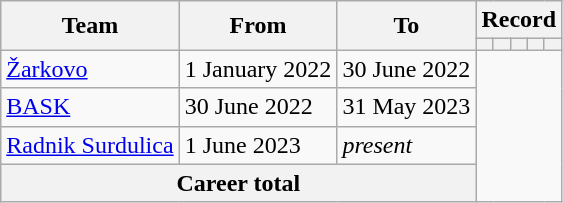<table class="wikitable" style="text-align:center">
<tr>
<th rowspan=2>Team</th>
<th rowspan=2>From</th>
<th rowspan=2>To</th>
<th colspan=8>Record</th>
</tr>
<tr>
<th></th>
<th></th>
<th></th>
<th></th>
<th></th>
</tr>
<tr>
<td align=left><a href='#'>Žarkovo</a></td>
<td align=left>1 January 2022</td>
<td align=left>30 June 2022<br></td>
</tr>
<tr>
<td align=left><a href='#'>BASK</a></td>
<td align=left>30 June 2022</td>
<td align=left>31 May 2023<br></td>
</tr>
<tr>
<td align=left><a href='#'>Radnik Surdulica</a></td>
<td align=left>1 June 2023</td>
<td align=left><em>present</em><br></td>
</tr>
<tr>
<th colspan=3>Career total<br></th>
</tr>
</table>
